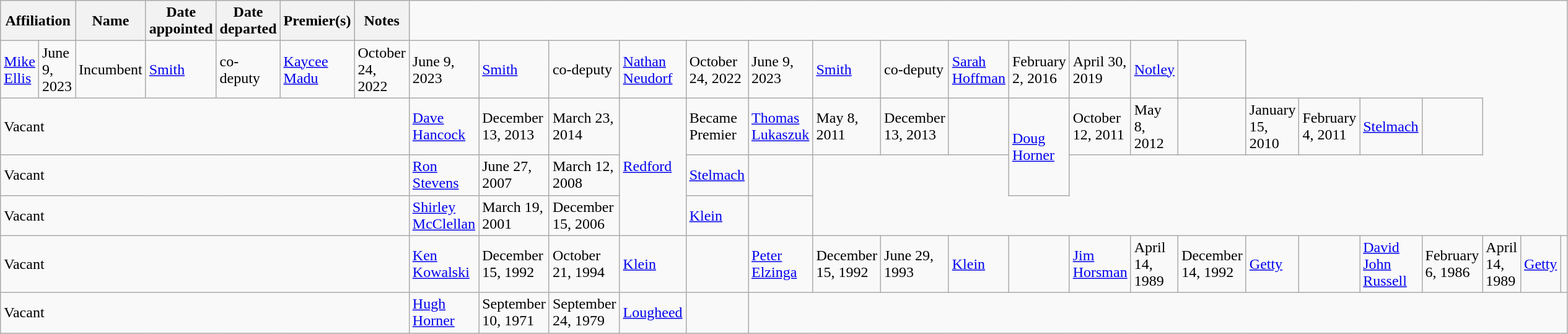<table class="wikitable">
<tr>
<th colspan="2">Affiliation</th>
<th>Name</th>
<th>Date appointed</th>
<th>Date departed</th>
<th>Premier(s)</th>
<th>Notes</th>
</tr>
<tr>
<td><a href='#'>Mike Ellis</a></td>
<td>June 9, 2023</td>
<td>Incumbent</td>
<td><a href='#'>Smith</a></td>
<td>co-deputy<br></td>
<td><a href='#'>Kaycee Madu</a></td>
<td>October 24, 2022</td>
<td>June 9, 2023</td>
<td><a href='#'>Smith</a></td>
<td>co-deputy<br></td>
<td><a href='#'>Nathan Neudorf</a></td>
<td>October 24, 2022</td>
<td>June 9, 2023</td>
<td><a href='#'>Smith</a></td>
<td>co-deputy<br></td>
<td><a href='#'>Sarah Hoffman</a></td>
<td>February 2, 2016</td>
<td>April 30, 2019</td>
<td><a href='#'>Notley</a></td>
<td></td>
</tr>
<tr>
<td colspan="7">Vacant<br></td>
<td><a href='#'>Dave Hancock</a></td>
<td>December 13, 2013</td>
<td>March 23, 2014</td>
<td rowspan=3><a href='#'>Redford</a></td>
<td>Became Premier<br></td>
<td><a href='#'>Thomas Lukaszuk</a></td>
<td>May 8, 2011</td>
<td>December 13, 2013</td>
<td><br></td>
<td rowspan=2><a href='#'>Doug Horner</a></td>
<td>October 12, 2011</td>
<td>May 8, 2012</td>
<td><br></td>
<td>January 15, 2010</td>
<td>February 4, 2011</td>
<td><a href='#'>Stelmach</a></td>
<td></td>
</tr>
<tr>
<td colspan="7">Vacant<br></td>
<td><a href='#'>Ron Stevens</a></td>
<td>June 27, 2007</td>
<td>March 12, 2008</td>
<td><a href='#'>Stelmach</a></td>
<td></td>
</tr>
<tr>
<td colspan="7">Vacant<br></td>
<td><a href='#'>Shirley McClellan</a></td>
<td>March 19, 2001</td>
<td>December 15, 2006</td>
<td><a href='#'>Klein</a></td>
<td></td>
</tr>
<tr>
<td colspan="7">Vacant<br></td>
<td><a href='#'>Ken Kowalski</a></td>
<td>December 15, 1992</td>
<td>October 21, 1994</td>
<td><a href='#'>Klein</a></td>
<td><br></td>
<td><a href='#'>Peter Elzinga</a></td>
<td>December 15, 1992</td>
<td>June 29, 1993</td>
<td><a href='#'>Klein</a></td>
<td><br></td>
<td><a href='#'>Jim Horsman</a></td>
<td>April 14, 1989</td>
<td>December 14, 1992</td>
<td><a href='#'>Getty</a></td>
<td><br></td>
<td><a href='#'>David John Russell</a></td>
<td>February 6, 1986</td>
<td>April 14, 1989</td>
<td><a href='#'>Getty</a></td>
<td></td>
</tr>
<tr>
<td colspan="7">Vacant<br></td>
<td><a href='#'>Hugh Horner</a></td>
<td>September 10, 1971</td>
<td>September 24, 1979</td>
<td><a href='#'>Lougheed</a></td>
<td></td>
</tr>
</table>
